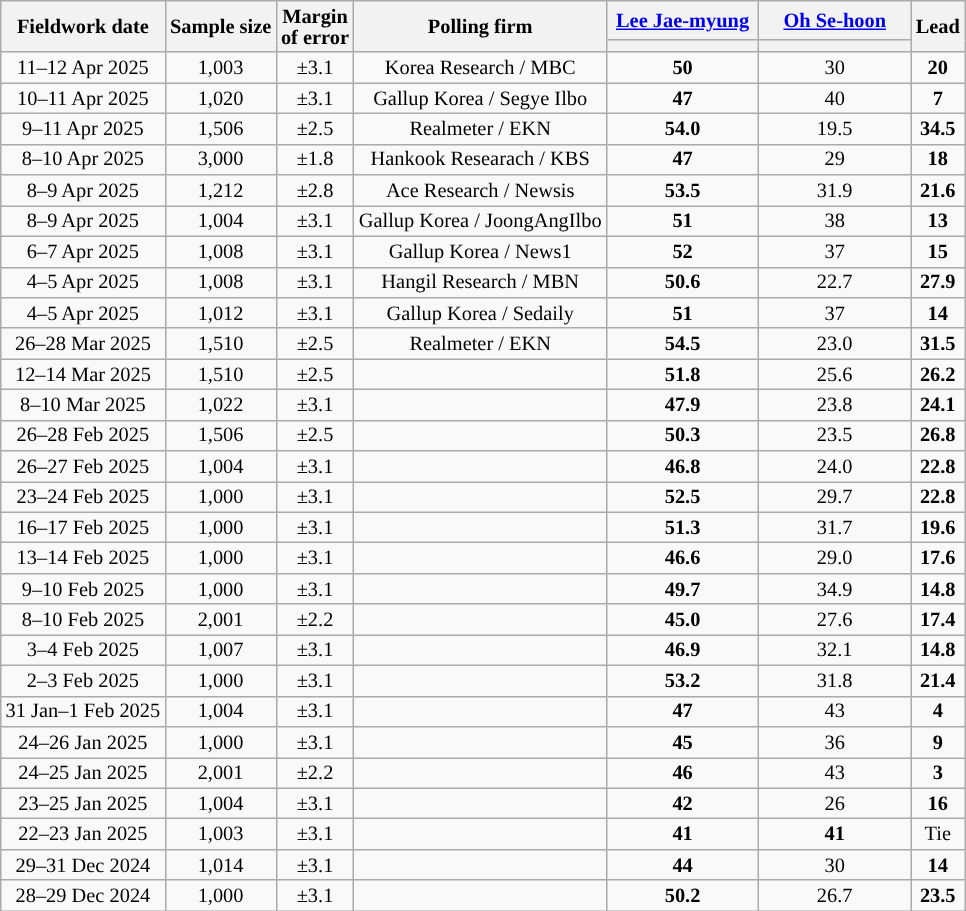<table class="wikitable tpl-blanktable sortable tpl-blanktable mw-collapsible" style="text-align:center; font-size:85%; line-height:14px">
<tr>
<th class="unsortable" rowspan="2">Fieldwork date</th>
<th class="unsortable" rowspan="2">Sample size</th>
<th class="unsortable" rowspan="2">Margin<br>of error</th>
<th class="unsortable" rowspan="2">Polling firm</th>
<th class="unsortable" colspan="1" style="width:95px"><a href='#'>Lee Jae-myung</a></th>
<th class="unsortable" colspan="1" style="width:95px"><a href='#'>Oh Se-hoon</a></th>
<th rowspan="2" class="unsortable">Lead</th>
</tr>
<tr>
<th colspan="1" style="background:"></th>
<th colspan="1" style="background:"></th>
</tr>
<tr>
<td data-sort-value="2025-4-12">11–12 Apr 2025</td>
<td>1,003</td>
<td>±3.1</td>
<td>Korea Research / MBC</td>
<td><strong>50</strong></td>
<td>30</td>
<td style="background:"><strong>20</strong></td>
</tr>
<tr>
<td data-sort-value="2025-4-11">10–11 Apr 2025</td>
<td>1,020</td>
<td>±3.1</td>
<td>Gallup Korea / Segye Ilbo</td>
<td><strong>47</strong></td>
<td>40</td>
<td style="background:"><strong>7</strong></td>
</tr>
<tr>
<td data-sort-value="2025-4-11">9–11 Apr 2025</td>
<td>1,506</td>
<td>±2.5</td>
<td>Realmeter / EKN</td>
<td><strong>54.0</strong></td>
<td>19.5</td>
<td style="background:"><strong>34.5</strong></td>
</tr>
<tr>
<td data-sort-value="2025-4-10">8–10 Apr 2025</td>
<td>3,000</td>
<td>±1.8</td>
<td>Hankook Researach / KBS</td>
<td><strong>47</strong></td>
<td>29</td>
<td style="background:"><strong>18</strong></td>
</tr>
<tr>
<td data-sort-value="2025-4-9">8–9 Apr 2025</td>
<td>1,212</td>
<td>±2.8</td>
<td>Ace Research / Newsis</td>
<td><strong>53.5</strong></td>
<td>31.9</td>
<td style="background:"><strong>21.6</strong></td>
</tr>
<tr>
<td data-sort-value="2025-4-9">8–9 Apr 2025</td>
<td>1,004</td>
<td>±3.1</td>
<td>Gallup Korea / JoongAngIlbo</td>
<td><strong>51</strong></td>
<td>38</td>
<td style="background:"><strong>13</strong></td>
</tr>
<tr>
<td data-sort-value="2025-4-7">6–7 Apr 2025</td>
<td>1,008</td>
<td>±3.1</td>
<td>Gallup Korea / News1</td>
<td><strong>52</strong></td>
<td>37</td>
<td style="background:"><strong>15</strong></td>
</tr>
<tr>
<td data-sort-value="2025-4-5">4–5 Apr 2025</td>
<td>1,008</td>
<td>±3.1</td>
<td>Hangil Research / MBN</td>
<td><strong>50.6</strong></td>
<td>22.7</td>
<td style="background:"><strong>27.9</strong></td>
</tr>
<tr>
<td data-sort-value="2025-4-5">4–5 Apr 2025</td>
<td>1,012</td>
<td>±3.1</td>
<td>Gallup Korea / Sedaily</td>
<td><strong>51</strong></td>
<td>37</td>
<td style="background:"><strong>14</strong></td>
</tr>
<tr>
<td data-sort-value="2025-3-28">26–28 Mar 2025</td>
<td>1,510</td>
<td>±2.5</td>
<td>Realmeter / EKN</td>
<td><strong>54.5</strong></td>
<td>23.0</td>
<td style="background:"><strong>31.5</strong></td>
</tr>
<tr>
<td data-sort-value="2025-3-14">12–14 Mar 2025</td>
<td>1,510</td>
<td>±2.5</td>
<td></td>
<td><strong>51.8</strong></td>
<td>25.6</td>
<td style="background:"><strong>26.2</strong></td>
</tr>
<tr>
<td data-sort-value="2025-3-10">8–10 Mar 2025</td>
<td>1,022</td>
<td>±3.1</td>
<td></td>
<td><strong>47.9</strong></td>
<td>23.8</td>
<td style="background:"><strong>24.1</strong></td>
</tr>
<tr>
<td data-sort-value="2025-2-28">26–28 Feb 2025</td>
<td>1,506</td>
<td>±2.5</td>
<td></td>
<td><strong>50.3</strong></td>
<td>23.5</td>
<td style="background:"><strong>26.8</strong></td>
</tr>
<tr>
<td data-sort-value="2025-2-27">26–27 Feb 2025</td>
<td>1,004</td>
<td>±3.1</td>
<td></td>
<td><strong>46.8</strong></td>
<td>24.0</td>
<td style="background:"><strong>22.8</strong></td>
</tr>
<tr>
<td data-sort-value="2025-2-24">23–24 Feb 2025</td>
<td>1,000</td>
<td>±3.1</td>
<td></td>
<td><strong>52.5</strong></td>
<td>29.7</td>
<td style="background:"><strong>22.8</strong></td>
</tr>
<tr>
<td data-sort-value="2025-2-17">16–17 Feb 2025</td>
<td>1,000</td>
<td>±3.1</td>
<td></td>
<td><strong>51.3</strong></td>
<td>31.7</td>
<td style="background:"><strong>19.6</strong></td>
</tr>
<tr>
<td data-sort-value="2025-2-14">13–14 Feb 2025</td>
<td>1,000</td>
<td>±3.1</td>
<td></td>
<td><strong>46.6</strong></td>
<td>29.0</td>
<td style="background:"><strong>17.6</strong></td>
</tr>
<tr>
<td data-sort-value="2025-2-10">9–10 Feb 2025</td>
<td>1,000</td>
<td>±3.1</td>
<td></td>
<td><strong>49.7</strong></td>
<td>34.9</td>
<td style="background:"><strong>14.8</strong></td>
</tr>
<tr>
<td data-sort-value="2025-2-10">8–10 Feb 2025</td>
<td>2,001</td>
<td>±2.2</td>
<td></td>
<td><strong>45.0</strong></td>
<td>27.6</td>
<td style="background:"><strong>17.4</strong></td>
</tr>
<tr>
<td data-sort-value="2025-2-4">3–4 Feb 2025</td>
<td>1,007</td>
<td>±3.1</td>
<td></td>
<td><strong>46.9</strong></td>
<td>32.1</td>
<td style="background:"><strong>14.8</strong></td>
</tr>
<tr>
<td data-sort-value="2025-2-3">2–3 Feb 2025</td>
<td>1,000</td>
<td>±3.1</td>
<td></td>
<td><strong>53.2</strong></td>
<td>31.8</td>
<td style="background:"><strong>21.4</strong></td>
</tr>
<tr>
<td data-sort-value="2025-2-1">31 Jan–1 Feb 2025</td>
<td>1,004</td>
<td>±3.1</td>
<td></td>
<td><strong>47</strong></td>
<td>43</td>
<td style="background:"><strong>4</strong></td>
</tr>
<tr>
<td data-sort-value="2025-1-26">24–26 Jan 2025</td>
<td>1,000</td>
<td>±3.1</td>
<td></td>
<td><strong>45</strong></td>
<td>36</td>
<td style="background:"><strong>9</strong></td>
</tr>
<tr>
<td data-sort-value="2025-1-25">24–25 Jan 2025</td>
<td>2,001</td>
<td>±2.2</td>
<td></td>
<td><strong>46</strong></td>
<td>43</td>
<td style="background:"><strong>3</strong></td>
</tr>
<tr>
<td data-sort-value="2025-1-25">23–25 Jan 2025</td>
<td>1,004</td>
<td>±3.1</td>
<td></td>
<td><strong>42</strong></td>
<td>26</td>
<td style="background:"><strong>16</strong></td>
</tr>
<tr>
<td data-sort-value="2025-1-23">22–23 Jan 2025</td>
<td>1,003</td>
<td>±3.1</td>
<td></td>
<td><strong>41</strong></td>
<td><strong>41</strong></td>
<td>Tie</td>
</tr>
<tr>
<td data-sort-value="2024-12-31">29–31 Dec 2024</td>
<td>1,014</td>
<td>±3.1</td>
<td></td>
<td><strong>44</strong></td>
<td>30</td>
<td style="background:"><strong>14</strong></td>
</tr>
<tr>
<td data-sort-value="2024-12-29">28–29 Dec 2024</td>
<td>1,000</td>
<td>±3.1</td>
<td></td>
<td><strong>50.2</strong></td>
<td>26.7</td>
<td style="background:"><strong>23.5</strong></td>
</tr>
</table>
